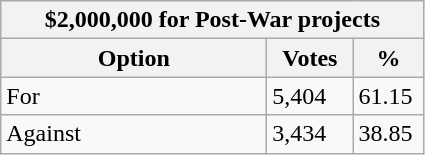<table class="wikitable">
<tr>
<th colspan="3">$2,000,000 for Post-War projects</th>
</tr>
<tr>
<th style="width: 170px">Option</th>
<th style="width: 50px">Votes</th>
<th style="width: 40px">%</th>
</tr>
<tr>
<td>For</td>
<td>5,404</td>
<td>61.15</td>
</tr>
<tr>
<td>Against</td>
<td>3,434</td>
<td>38.85</td>
</tr>
</table>
